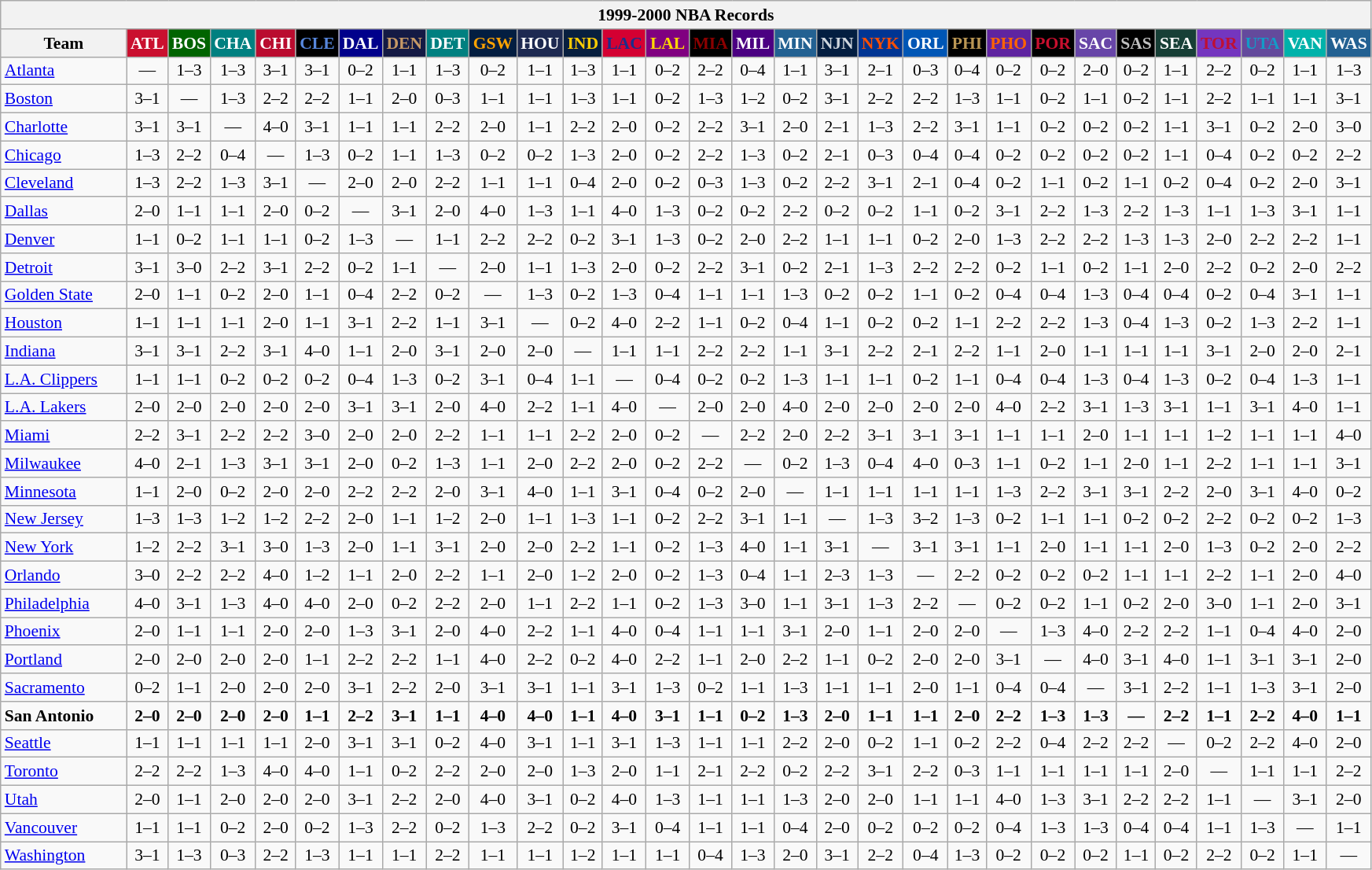<table class="wikitable" style="font-size:90%; text-align:center;">
<tr>
<th colspan=30>1999-2000 NBA Records</th>
</tr>
<tr>
<th width=100>Team</th>
<th style="background:#CA102F;color:#FFFFFF;width=35">ATL</th>
<th style="background:#006400;color:#FFFFFF;width=35">BOS</th>
<th style="background:#008080;color:#FFFFFF;width=35">CHA</th>
<th style="background:#BA0C2F;color:#FFFFFF;width=35">CHI</th>
<th style="background:#000000;color:#5787DC;width=35">CLE</th>
<th style="background:#00008B;color:#FFFFFF;width=35">DAL</th>
<th style="background:#141A44;color:#C69966;width=35">DEN</th>
<th style="background:#008080;color:#FFFFFF;width=35">DET</th>
<th style="background:#031E41;color:#FEA302;width=35">GSW</th>
<th style="background:#1D2951;color:#FFFFFF;width=35">HOU</th>
<th style="background:#081F3F;color:#FDCC04;width=35">IND</th>
<th style="background:#D40032;color:#1A2E8B;width=35">LAC</th>
<th style="background:#800080;color:#FFD700;width=35">LAL</th>
<th style="background:#000000;color:#8B0000;width=35">MIA</th>
<th style="background:#4B0082;color:#FFFFFF;width=35">MIL</th>
<th style="background:#236192;color:#FFFFFF;width=35">MIN</th>
<th style="background:#031E41;color:#CED5DD;width=35">NJN</th>
<th style="background:#003593;color:#FF4F03;width=35">NYK</th>
<th style="background:#0056B5;color:#FFFFFF;width=35">ORL</th>
<th style="background:#000000;color:#BB9754;width=35">PHI</th>
<th style="background:#5F24A0;color:#FF6303;width=35">PHO</th>
<th style="background:#000000;color:#C90F2E;width=35">POR</th>
<th style="background:#6846A8;color:#FFFFFF;width=35">SAC</th>
<th style="background:#000000;color:#C0C0C0;width=35">SAS</th>
<th style="background:#173F36;color:#FFFFFF;width=35">SEA</th>
<th style="background:#7436BF;color:#BE0F34;width=35">TOR</th>
<th style="background:#644A9C;color:#149BC7;width=35">UTA</th>
<th style="background:#00B2AA;color:#FFFFFF;width=35">VAN</th>
<th style="background:#236192;color:#FFFFFF;width=35">WAS</th>
</tr>
<tr>
<td style="text-align:left;"><a href='#'>Atlanta</a></td>
<td>—</td>
<td>1–3</td>
<td>1–3</td>
<td>3–1</td>
<td>3–1</td>
<td>0–2</td>
<td>1–1</td>
<td>1–3</td>
<td>0–2</td>
<td>1–1</td>
<td>1–3</td>
<td>1–1</td>
<td>0–2</td>
<td>2–2</td>
<td>0–4</td>
<td>1–1</td>
<td>3–1</td>
<td>2–1</td>
<td>0–3</td>
<td>0–4</td>
<td>0–2</td>
<td>0–2</td>
<td>2–0</td>
<td>0–2</td>
<td>1–1</td>
<td>2–2</td>
<td>0–2</td>
<td>1–1</td>
<td>1–3</td>
</tr>
<tr>
<td style="text-align:left;"><a href='#'>Boston</a></td>
<td>3–1</td>
<td>—</td>
<td>1–3</td>
<td>2–2</td>
<td>2–2</td>
<td>1–1</td>
<td>2–0</td>
<td>0–3</td>
<td>1–1</td>
<td>1–1</td>
<td>1–3</td>
<td>1–1</td>
<td>0–2</td>
<td>1–3</td>
<td>1–2</td>
<td>0–2</td>
<td>3–1</td>
<td>2–2</td>
<td>2–2</td>
<td>1–3</td>
<td>1–1</td>
<td>0–2</td>
<td>1–1</td>
<td>0–2</td>
<td>1–1</td>
<td>2–2</td>
<td>1–1</td>
<td>1–1</td>
<td>3–1</td>
</tr>
<tr>
<td style="text-align:left;"><a href='#'>Charlotte</a></td>
<td>3–1</td>
<td>3–1</td>
<td>—</td>
<td>4–0</td>
<td>3–1</td>
<td>1–1</td>
<td>1–1</td>
<td>2–2</td>
<td>2–0</td>
<td>1–1</td>
<td>2–2</td>
<td>2–0</td>
<td>0–2</td>
<td>2–2</td>
<td>3–1</td>
<td>2–0</td>
<td>2–1</td>
<td>1–3</td>
<td>2–2</td>
<td>3–1</td>
<td>1–1</td>
<td>0–2</td>
<td>0–2</td>
<td>0–2</td>
<td>1–1</td>
<td>3–1</td>
<td>0–2</td>
<td>2–0</td>
<td>3–0</td>
</tr>
<tr>
<td style="text-align:left;"><a href='#'>Chicago</a></td>
<td>1–3</td>
<td>2–2</td>
<td>0–4</td>
<td>—</td>
<td>1–3</td>
<td>0–2</td>
<td>1–1</td>
<td>1–3</td>
<td>0–2</td>
<td>0–2</td>
<td>1–3</td>
<td>2–0</td>
<td>0–2</td>
<td>2–2</td>
<td>1–3</td>
<td>0–2</td>
<td>2–1</td>
<td>0–3</td>
<td>0–4</td>
<td>0–4</td>
<td>0–2</td>
<td>0–2</td>
<td>0–2</td>
<td>0–2</td>
<td>1–1</td>
<td>0–4</td>
<td>0–2</td>
<td>0–2</td>
<td>2–2</td>
</tr>
<tr>
<td style="text-align:left;"><a href='#'>Cleveland</a></td>
<td>1–3</td>
<td>2–2</td>
<td>1–3</td>
<td>3–1</td>
<td>—</td>
<td>2–0</td>
<td>2–0</td>
<td>2–2</td>
<td>1–1</td>
<td>1–1</td>
<td>0–4</td>
<td>2–0</td>
<td>0–2</td>
<td>0–3</td>
<td>1–3</td>
<td>0–2</td>
<td>2–2</td>
<td>3–1</td>
<td>2–1</td>
<td>0–4</td>
<td>0–2</td>
<td>1–1</td>
<td>0–2</td>
<td>1–1</td>
<td>0–2</td>
<td>0–4</td>
<td>0–2</td>
<td>2–0</td>
<td>3–1</td>
</tr>
<tr>
<td style="text-align:left;"><a href='#'>Dallas</a></td>
<td>2–0</td>
<td>1–1</td>
<td>1–1</td>
<td>2–0</td>
<td>0–2</td>
<td>—</td>
<td>3–1</td>
<td>2–0</td>
<td>4–0</td>
<td>1–3</td>
<td>1–1</td>
<td>4–0</td>
<td>1–3</td>
<td>0–2</td>
<td>0–2</td>
<td>2–2</td>
<td>0–2</td>
<td>0–2</td>
<td>1–1</td>
<td>0–2</td>
<td>3–1</td>
<td>2–2</td>
<td>1–3</td>
<td>2–2</td>
<td>1–3</td>
<td>1–1</td>
<td>1–3</td>
<td>3–1</td>
<td>1–1</td>
</tr>
<tr>
<td style="text-align:left;"><a href='#'>Denver</a></td>
<td>1–1</td>
<td>0–2</td>
<td>1–1</td>
<td>1–1</td>
<td>0–2</td>
<td>1–3</td>
<td>—</td>
<td>1–1</td>
<td>2–2</td>
<td>2–2</td>
<td>0–2</td>
<td>3–1</td>
<td>1–3</td>
<td>0–2</td>
<td>2–0</td>
<td>2–2</td>
<td>1–1</td>
<td>1–1</td>
<td>0–2</td>
<td>2–0</td>
<td>1–3</td>
<td>2–2</td>
<td>2–2</td>
<td>1–3</td>
<td>1–3</td>
<td>2–0</td>
<td>2–2</td>
<td>2–2</td>
<td>1–1</td>
</tr>
<tr>
<td style="text-align:left;"><a href='#'>Detroit</a></td>
<td>3–1</td>
<td>3–0</td>
<td>2–2</td>
<td>3–1</td>
<td>2–2</td>
<td>0–2</td>
<td>1–1</td>
<td>—</td>
<td>2–0</td>
<td>1–1</td>
<td>1–3</td>
<td>2–0</td>
<td>0–2</td>
<td>2–2</td>
<td>3–1</td>
<td>0–2</td>
<td>2–1</td>
<td>1–3</td>
<td>2–2</td>
<td>2–2</td>
<td>0–2</td>
<td>1–1</td>
<td>0–2</td>
<td>1–1</td>
<td>2–0</td>
<td>2–2</td>
<td>0–2</td>
<td>2–0</td>
<td>2–2</td>
</tr>
<tr>
<td style="text-align:left;"><a href='#'>Golden State</a></td>
<td>2–0</td>
<td>1–1</td>
<td>0–2</td>
<td>2–0</td>
<td>1–1</td>
<td>0–4</td>
<td>2–2</td>
<td>0–2</td>
<td>—</td>
<td>1–3</td>
<td>0–2</td>
<td>1–3</td>
<td>0–4</td>
<td>1–1</td>
<td>1–1</td>
<td>1–3</td>
<td>0–2</td>
<td>0–2</td>
<td>1–1</td>
<td>0–2</td>
<td>0–4</td>
<td>0–4</td>
<td>1–3</td>
<td>0–4</td>
<td>0–4</td>
<td>0–2</td>
<td>0–4</td>
<td>3–1</td>
<td>1–1</td>
</tr>
<tr>
<td style="text-align:left;"><a href='#'>Houston</a></td>
<td>1–1</td>
<td>1–1</td>
<td>1–1</td>
<td>2–0</td>
<td>1–1</td>
<td>3–1</td>
<td>2–2</td>
<td>1–1</td>
<td>3–1</td>
<td>—</td>
<td>0–2</td>
<td>4–0</td>
<td>2–2</td>
<td>1–1</td>
<td>0–2</td>
<td>0–4</td>
<td>1–1</td>
<td>0–2</td>
<td>0–2</td>
<td>1–1</td>
<td>2–2</td>
<td>2–2</td>
<td>1–3</td>
<td>0–4</td>
<td>1–3</td>
<td>0–2</td>
<td>1–3</td>
<td>2–2</td>
<td>1–1</td>
</tr>
<tr>
<td style="text-align:left;"><a href='#'>Indiana</a></td>
<td>3–1</td>
<td>3–1</td>
<td>2–2</td>
<td>3–1</td>
<td>4–0</td>
<td>1–1</td>
<td>2–0</td>
<td>3–1</td>
<td>2–0</td>
<td>2–0</td>
<td>—</td>
<td>1–1</td>
<td>1–1</td>
<td>2–2</td>
<td>2–2</td>
<td>1–1</td>
<td>3–1</td>
<td>2–2</td>
<td>2–1</td>
<td>2–2</td>
<td>1–1</td>
<td>2–0</td>
<td>1–1</td>
<td>1–1</td>
<td>1–1</td>
<td>3–1</td>
<td>2–0</td>
<td>2–0</td>
<td>2–1</td>
</tr>
<tr>
<td style="text-align:left;"><a href='#'>L.A. Clippers</a></td>
<td>1–1</td>
<td>1–1</td>
<td>0–2</td>
<td>0–2</td>
<td>0–2</td>
<td>0–4</td>
<td>1–3</td>
<td>0–2</td>
<td>3–1</td>
<td>0–4</td>
<td>1–1</td>
<td>—</td>
<td>0–4</td>
<td>0–2</td>
<td>0–2</td>
<td>1–3</td>
<td>1–1</td>
<td>1–1</td>
<td>0–2</td>
<td>1–1</td>
<td>0–4</td>
<td>0–4</td>
<td>1–3</td>
<td>0–4</td>
<td>1–3</td>
<td>0–2</td>
<td>0–4</td>
<td>1–3</td>
<td>1–1</td>
</tr>
<tr>
<td style="text-align:left;"><a href='#'>L.A. Lakers</a></td>
<td>2–0</td>
<td>2–0</td>
<td>2–0</td>
<td>2–0</td>
<td>2–0</td>
<td>3–1</td>
<td>3–1</td>
<td>2–0</td>
<td>4–0</td>
<td>2–2</td>
<td>1–1</td>
<td>4–0</td>
<td>—</td>
<td>2–0</td>
<td>2–0</td>
<td>4–0</td>
<td>2–0</td>
<td>2–0</td>
<td>2–0</td>
<td>2–0</td>
<td>4–0</td>
<td>2–2</td>
<td>3–1</td>
<td>1–3</td>
<td>3–1</td>
<td>1–1</td>
<td>3–1</td>
<td>4–0</td>
<td>1–1</td>
</tr>
<tr>
<td style="text-align:left;"><a href='#'>Miami</a></td>
<td>2–2</td>
<td>3–1</td>
<td>2–2</td>
<td>2–2</td>
<td>3–0</td>
<td>2–0</td>
<td>2–0</td>
<td>2–2</td>
<td>1–1</td>
<td>1–1</td>
<td>2–2</td>
<td>2–0</td>
<td>0–2</td>
<td>—</td>
<td>2–2</td>
<td>2–0</td>
<td>2–2</td>
<td>3–1</td>
<td>3–1</td>
<td>3–1</td>
<td>1–1</td>
<td>1–1</td>
<td>2–0</td>
<td>1–1</td>
<td>1–1</td>
<td>1–2</td>
<td>1–1</td>
<td>1–1</td>
<td>4–0</td>
</tr>
<tr>
<td style="text-align:left;"><a href='#'>Milwaukee</a></td>
<td>4–0</td>
<td>2–1</td>
<td>1–3</td>
<td>3–1</td>
<td>3–1</td>
<td>2–0</td>
<td>0–2</td>
<td>1–3</td>
<td>1–1</td>
<td>2–0</td>
<td>2–2</td>
<td>2–0</td>
<td>0–2</td>
<td>2–2</td>
<td>—</td>
<td>0–2</td>
<td>1–3</td>
<td>0–4</td>
<td>4–0</td>
<td>0–3</td>
<td>1–1</td>
<td>0–2</td>
<td>1–1</td>
<td>2–0</td>
<td>1–1</td>
<td>2–2</td>
<td>1–1</td>
<td>1–1</td>
<td>3–1</td>
</tr>
<tr>
<td style="text-align:left;"><a href='#'>Minnesota</a></td>
<td>1–1</td>
<td>2–0</td>
<td>0–2</td>
<td>2–0</td>
<td>2–0</td>
<td>2–2</td>
<td>2–2</td>
<td>2–0</td>
<td>3–1</td>
<td>4–0</td>
<td>1–1</td>
<td>3–1</td>
<td>0–4</td>
<td>0–2</td>
<td>2–0</td>
<td>—</td>
<td>1–1</td>
<td>1–1</td>
<td>1–1</td>
<td>1–1</td>
<td>1–3</td>
<td>2–2</td>
<td>3–1</td>
<td>3–1</td>
<td>2–2</td>
<td>2–0</td>
<td>3–1</td>
<td>4–0</td>
<td>0–2</td>
</tr>
<tr>
<td style="text-align:left;"><a href='#'>New Jersey</a></td>
<td>1–3</td>
<td>1–3</td>
<td>1–2</td>
<td>1–2</td>
<td>2–2</td>
<td>2–0</td>
<td>1–1</td>
<td>1–2</td>
<td>2–0</td>
<td>1–1</td>
<td>1–3</td>
<td>1–1</td>
<td>0–2</td>
<td>2–2</td>
<td>3–1</td>
<td>1–1</td>
<td>—</td>
<td>1–3</td>
<td>3–2</td>
<td>1–3</td>
<td>0–2</td>
<td>1–1</td>
<td>1–1</td>
<td>0–2</td>
<td>0–2</td>
<td>2–2</td>
<td>0–2</td>
<td>0–2</td>
<td>1–3</td>
</tr>
<tr>
<td style="text-align:left;"><a href='#'>New York</a></td>
<td>1–2</td>
<td>2–2</td>
<td>3–1</td>
<td>3–0</td>
<td>1–3</td>
<td>2–0</td>
<td>1–1</td>
<td>3–1</td>
<td>2–0</td>
<td>2–0</td>
<td>2–2</td>
<td>1–1</td>
<td>0–2</td>
<td>1–3</td>
<td>4–0</td>
<td>1–1</td>
<td>3–1</td>
<td>—</td>
<td>3–1</td>
<td>3–1</td>
<td>1–1</td>
<td>2–0</td>
<td>1–1</td>
<td>1–1</td>
<td>2–0</td>
<td>1–3</td>
<td>0–2</td>
<td>2–0</td>
<td>2–2</td>
</tr>
<tr>
<td style="text-align:left;"><a href='#'>Orlando</a></td>
<td>3–0</td>
<td>2–2</td>
<td>2–2</td>
<td>4–0</td>
<td>1–2</td>
<td>1–1</td>
<td>2–0</td>
<td>2–2</td>
<td>1–1</td>
<td>2–0</td>
<td>1–2</td>
<td>2–0</td>
<td>0–2</td>
<td>1–3</td>
<td>0–4</td>
<td>1–1</td>
<td>2–3</td>
<td>1–3</td>
<td>—</td>
<td>2–2</td>
<td>0–2</td>
<td>0–2</td>
<td>0–2</td>
<td>1–1</td>
<td>1–1</td>
<td>2–2</td>
<td>1–1</td>
<td>2–0</td>
<td>4–0</td>
</tr>
<tr>
<td style="text-align:left;"><a href='#'>Philadelphia</a></td>
<td>4–0</td>
<td>3–1</td>
<td>1–3</td>
<td>4–0</td>
<td>4–0</td>
<td>2–0</td>
<td>0–2</td>
<td>2–2</td>
<td>2–0</td>
<td>1–1</td>
<td>2–2</td>
<td>1–1</td>
<td>0–2</td>
<td>1–3</td>
<td>3–0</td>
<td>1–1</td>
<td>3–1</td>
<td>1–3</td>
<td>2–2</td>
<td>—</td>
<td>0–2</td>
<td>0–2</td>
<td>1–1</td>
<td>0–2</td>
<td>2–0</td>
<td>3–0</td>
<td>1–1</td>
<td>2–0</td>
<td>3–1</td>
</tr>
<tr>
<td style="text-align:left;"><a href='#'>Phoenix</a></td>
<td>2–0</td>
<td>1–1</td>
<td>1–1</td>
<td>2–0</td>
<td>2–0</td>
<td>1–3</td>
<td>3–1</td>
<td>2–0</td>
<td>4–0</td>
<td>2–2</td>
<td>1–1</td>
<td>4–0</td>
<td>0–4</td>
<td>1–1</td>
<td>1–1</td>
<td>3–1</td>
<td>2–0</td>
<td>1–1</td>
<td>2–0</td>
<td>2–0</td>
<td>—</td>
<td>1–3</td>
<td>4–0</td>
<td>2–2</td>
<td>2–2</td>
<td>1–1</td>
<td>0–4</td>
<td>4–0</td>
<td>2–0</td>
</tr>
<tr>
<td style="text-align:left;"><a href='#'>Portland</a></td>
<td>2–0</td>
<td>2–0</td>
<td>2–0</td>
<td>2–0</td>
<td>1–1</td>
<td>2–2</td>
<td>2–2</td>
<td>1–1</td>
<td>4–0</td>
<td>2–2</td>
<td>0–2</td>
<td>4–0</td>
<td>2–2</td>
<td>1–1</td>
<td>2–0</td>
<td>2–2</td>
<td>1–1</td>
<td>0–2</td>
<td>2–0</td>
<td>2–0</td>
<td>3–1</td>
<td>—</td>
<td>4–0</td>
<td>3–1</td>
<td>4–0</td>
<td>1–1</td>
<td>3–1</td>
<td>3–1</td>
<td>2–0</td>
</tr>
<tr>
<td style="text-align:left;"><a href='#'>Sacramento</a></td>
<td>0–2</td>
<td>1–1</td>
<td>2–0</td>
<td>2–0</td>
<td>2–0</td>
<td>3–1</td>
<td>2–2</td>
<td>2–0</td>
<td>3–1</td>
<td>3–1</td>
<td>1–1</td>
<td>3–1</td>
<td>1–3</td>
<td>0–2</td>
<td>1–1</td>
<td>1–3</td>
<td>1–1</td>
<td>1–1</td>
<td>2–0</td>
<td>1–1</td>
<td>0–4</td>
<td>0–4</td>
<td>—</td>
<td>3–1</td>
<td>2–2</td>
<td>1–1</td>
<td>1–3</td>
<td>3–1</td>
<td>2–0</td>
</tr>
<tr style="font-weight:bold">
<td style="text-align:left;">San Antonio</td>
<td>2–0</td>
<td>2–0</td>
<td>2–0</td>
<td>2–0</td>
<td>1–1</td>
<td>2–2</td>
<td>3–1</td>
<td>1–1</td>
<td>4–0</td>
<td>4–0</td>
<td>1–1</td>
<td>4–0</td>
<td>3–1</td>
<td>1–1</td>
<td>0–2</td>
<td>1–3</td>
<td>2–0</td>
<td>1–1</td>
<td>1–1</td>
<td>2–0</td>
<td>2–2</td>
<td>1–3</td>
<td>1–3</td>
<td>—</td>
<td>2–2</td>
<td>1–1</td>
<td>2–2</td>
<td>4–0</td>
<td>1–1</td>
</tr>
<tr>
<td style="text-align:left;"><a href='#'>Seattle</a></td>
<td>1–1</td>
<td>1–1</td>
<td>1–1</td>
<td>1–1</td>
<td>2–0</td>
<td>3–1</td>
<td>3–1</td>
<td>0–2</td>
<td>4–0</td>
<td>3–1</td>
<td>1–1</td>
<td>3–1</td>
<td>1–3</td>
<td>1–1</td>
<td>1–1</td>
<td>2–2</td>
<td>2–0</td>
<td>0–2</td>
<td>1–1</td>
<td>0–2</td>
<td>2–2</td>
<td>0–4</td>
<td>2–2</td>
<td>2–2</td>
<td>—</td>
<td>0–2</td>
<td>2–2</td>
<td>4–0</td>
<td>2–0</td>
</tr>
<tr>
<td style="text-align:left;"><a href='#'>Toronto</a></td>
<td>2–2</td>
<td>2–2</td>
<td>1–3</td>
<td>4–0</td>
<td>4–0</td>
<td>1–1</td>
<td>0–2</td>
<td>2–2</td>
<td>2–0</td>
<td>2–0</td>
<td>1–3</td>
<td>2–0</td>
<td>1–1</td>
<td>2–1</td>
<td>2–2</td>
<td>0–2</td>
<td>2–2</td>
<td>3–1</td>
<td>2–2</td>
<td>0–3</td>
<td>1–1</td>
<td>1–1</td>
<td>1–1</td>
<td>1–1</td>
<td>2–0</td>
<td>—</td>
<td>1–1</td>
<td>1–1</td>
<td>2–2</td>
</tr>
<tr>
<td style="text-align:left;"><a href='#'>Utah</a></td>
<td>2–0</td>
<td>1–1</td>
<td>2–0</td>
<td>2–0</td>
<td>2–0</td>
<td>3–1</td>
<td>2–2</td>
<td>2–0</td>
<td>4–0</td>
<td>3–1</td>
<td>0–2</td>
<td>4–0</td>
<td>1–3</td>
<td>1–1</td>
<td>1–1</td>
<td>1–3</td>
<td>2–0</td>
<td>2–0</td>
<td>1–1</td>
<td>1–1</td>
<td>4–0</td>
<td>1–3</td>
<td>3–1</td>
<td>2–2</td>
<td>2–2</td>
<td>1–1</td>
<td>—</td>
<td>3–1</td>
<td>2–0</td>
</tr>
<tr>
<td style="text-align:left;"><a href='#'>Vancouver</a></td>
<td>1–1</td>
<td>1–1</td>
<td>0–2</td>
<td>2–0</td>
<td>0–2</td>
<td>1–3</td>
<td>2–2</td>
<td>0–2</td>
<td>1–3</td>
<td>2–2</td>
<td>0–2</td>
<td>3–1</td>
<td>0–4</td>
<td>1–1</td>
<td>1–1</td>
<td>0–4</td>
<td>2–0</td>
<td>0–2</td>
<td>0–2</td>
<td>0–2</td>
<td>0–4</td>
<td>1–3</td>
<td>1–3</td>
<td>0–4</td>
<td>0–4</td>
<td>1–1</td>
<td>1–3</td>
<td>—</td>
<td>1–1</td>
</tr>
<tr>
<td style="text-align:left;"><a href='#'>Washington</a></td>
<td>3–1</td>
<td>1–3</td>
<td>0–3</td>
<td>2–2</td>
<td>1–3</td>
<td>1–1</td>
<td>1–1</td>
<td>2–2</td>
<td>1–1</td>
<td>1–1</td>
<td>1–2</td>
<td>1–1</td>
<td>1–1</td>
<td>0–4</td>
<td>1–3</td>
<td>2–0</td>
<td>3–1</td>
<td>2–2</td>
<td>0–4</td>
<td>1–3</td>
<td>0–2</td>
<td>0–2</td>
<td>0–2</td>
<td>1–1</td>
<td>0–2</td>
<td>2–2</td>
<td>0–2</td>
<td>1–1</td>
<td>—</td>
</tr>
</table>
